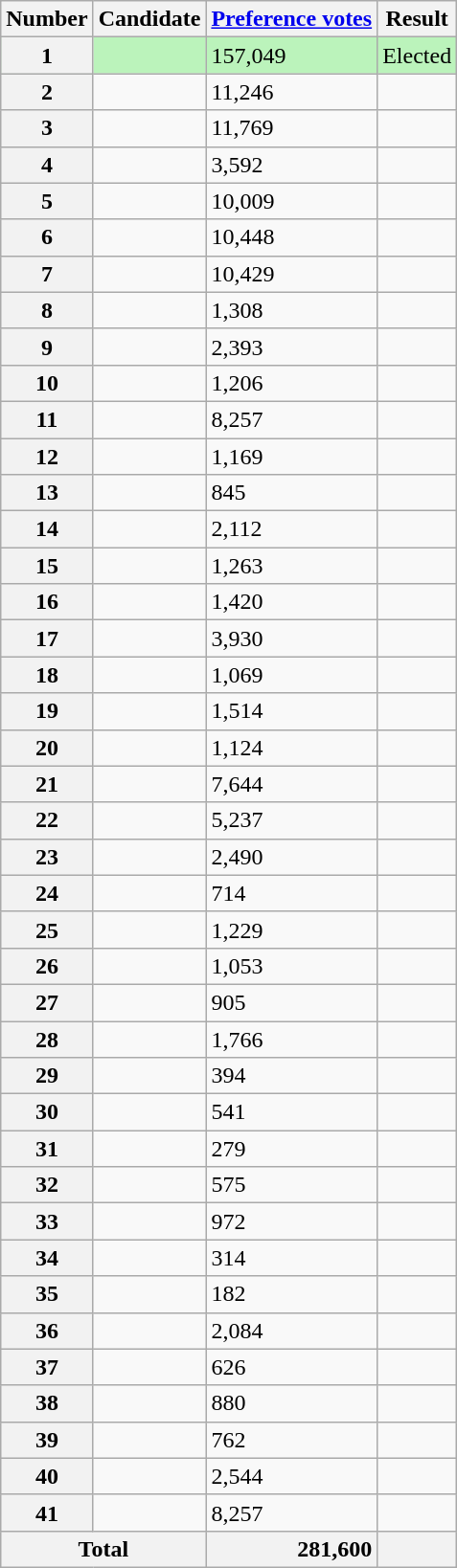<table class="wikitable sortable" >
<tr>
<th scope="col">Number</th>
<th scope="col">Candidate</th>
<th scope="col"><a href='#'>Preference votes</a></th>
<th scope="col">Result</th>
</tr>
<tr bgcolor=bbf3bb>
<th scope="row">1</th>
<td style="text-align:left"></td>
<td>157,049</td>
<td>Elected</td>
</tr>
<tr>
<th scope="row">2</th>
<td style="text-align:left"></td>
<td>11,246</td>
<td></td>
</tr>
<tr>
<th scope="row">3</th>
<td style="text-align:left"></td>
<td>11,769</td>
<td></td>
</tr>
<tr>
<th scope="row">4</th>
<td style="text-align:left"></td>
<td>3,592</td>
<td></td>
</tr>
<tr>
<th scope="row">5</th>
<td style="text-align:left"></td>
<td>10,009</td>
<td></td>
</tr>
<tr>
<th scope="row">6</th>
<td style="text-align:left"></td>
<td>10,448</td>
<td></td>
</tr>
<tr>
<th scope="row">7</th>
<td style="text-align:left"></td>
<td>10,429</td>
<td></td>
</tr>
<tr>
<th scope="row">8</th>
<td style="text-align:left"></td>
<td>1,308</td>
<td></td>
</tr>
<tr>
<th scope="row">9</th>
<td style="text-align:left"></td>
<td>2,393</td>
<td></td>
</tr>
<tr>
<th scope="row">10</th>
<td style="text-align:left"></td>
<td>1,206</td>
<td></td>
</tr>
<tr>
<th scope="row">11</th>
<td style="text-align:left"></td>
<td>8,257</td>
<td></td>
</tr>
<tr>
<th scope="row">12</th>
<td style="text-align:left"></td>
<td>1,169</td>
<td></td>
</tr>
<tr>
<th scope="row">13</th>
<td style="text-align:left"></td>
<td>845</td>
<td></td>
</tr>
<tr>
<th scope="row">14</th>
<td style="text-align:left"></td>
<td>2,112</td>
<td></td>
</tr>
<tr>
<th scope="row">15</th>
<td style="text-align:left"></td>
<td>1,263</td>
<td></td>
</tr>
<tr>
<th scope="row">16</th>
<td style="text-align:left"></td>
<td>1,420</td>
<td></td>
</tr>
<tr>
<th scope="row">17</th>
<td style="text-align:left"></td>
<td>3,930</td>
<td></td>
</tr>
<tr>
<th scope="row">18</th>
<td style="text-align:left"></td>
<td>1,069</td>
<td></td>
</tr>
<tr>
<th scope="row">19</th>
<td style="text-align:left"></td>
<td>1,514</td>
<td></td>
</tr>
<tr>
<th scope="row">20</th>
<td style="text-align:left"></td>
<td>1,124</td>
<td></td>
</tr>
<tr>
<th scope="row">21</th>
<td style="text-align:left"></td>
<td>7,644</td>
<td></td>
</tr>
<tr>
<th scope="row">22</th>
<td style="text-align:left"></td>
<td>5,237</td>
<td></td>
</tr>
<tr>
<th scope="row">23</th>
<td style="text-align:left"></td>
<td>2,490</td>
<td></td>
</tr>
<tr>
<th scope="row">24</th>
<td style="text-align:left"></td>
<td>714</td>
<td></td>
</tr>
<tr>
<th scope="row">25</th>
<td style="text-align:left"></td>
<td>1,229</td>
<td></td>
</tr>
<tr>
<th scope="row">26</th>
<td style="text-align:left"></td>
<td>1,053</td>
<td></td>
</tr>
<tr>
<th scope="row">27</th>
<td style="text-align:left"></td>
<td>905</td>
<td></td>
</tr>
<tr>
<th scope="row">28</th>
<td style="text-align:left"></td>
<td>1,766</td>
<td></td>
</tr>
<tr>
<th scope="row">29</th>
<td style="text-align:left"></td>
<td>394</td>
<td></td>
</tr>
<tr>
<th scope="row">30</th>
<td style="text-align:left"></td>
<td>541</td>
<td></td>
</tr>
<tr>
<th scope="row">31</th>
<td style="text-align:left"></td>
<td>279</td>
<td></td>
</tr>
<tr>
<th scope="row">32</th>
<td style="text-align:left"></td>
<td>575</td>
<td></td>
</tr>
<tr>
<th scope="row">33</th>
<td style="text-align:left"></td>
<td>972</td>
<td></td>
</tr>
<tr>
<th scope="row">34</th>
<td style="text-align:left"></td>
<td>314</td>
<td></td>
</tr>
<tr>
<th scope="row">35</th>
<td style="text-align:left"></td>
<td>182</td>
<td></td>
</tr>
<tr>
<th scope="row">36</th>
<td style="text-align:left"></td>
<td>2,084</td>
<td></td>
</tr>
<tr>
<th scope="row">37</th>
<td style="text-align:left"></td>
<td>626</td>
</tr>
<tr>
<th scope="row">38</th>
<td style="text-align:left"></td>
<td>880</td>
<td></td>
</tr>
<tr>
<th scope="row">39</th>
<td style="text-align:left"></td>
<td>762</td>
<td></td>
</tr>
<tr>
<th scope="row">40</th>
<td style="text-align:left"></td>
<td>2,544</td>
<td></td>
</tr>
<tr>
<th scope="row">41</th>
<td style="text-align:left"></td>
<td>8,257</td>
<td></td>
</tr>
<tr class="sortbottom">
<th scope="row"  colspan="2">Total</th>
<th style="text-align:right">281,600</th>
<th></th>
</tr>
</table>
